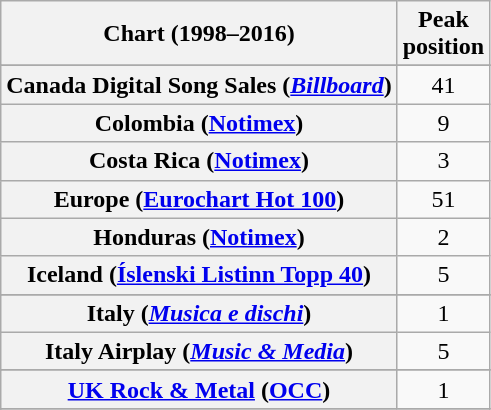<table class="wikitable sortable plainrowheaders" style="text-align:center">
<tr>
<th scope="col">Chart (1998–2016)</th>
<th scope="col">Peak<br>position</th>
</tr>
<tr>
</tr>
<tr>
</tr>
<tr>
</tr>
<tr>
</tr>
<tr>
</tr>
<tr>
</tr>
<tr>
<th scope="row">Canada Digital Song Sales (<em><a href='#'>Billboard</a></em>)</th>
<td>41</td>
</tr>
<tr>
<th scope="row">Colombia (<a href='#'>Notimex</a>)</th>
<td>9</td>
</tr>
<tr>
<th scope="row">Costa Rica (<a href='#'>Notimex</a>)</th>
<td>3</td>
</tr>
<tr>
<th scope="row">Europe (<a href='#'>Eurochart Hot 100</a>)</th>
<td>51</td>
</tr>
<tr>
<th scope="row">Honduras (<a href='#'>Notimex</a>)</th>
<td>2</td>
</tr>
<tr>
<th scope="row">Iceland (<a href='#'>Íslenski Listinn Topp 40</a>)</th>
<td>5</td>
</tr>
<tr>
</tr>
<tr>
<th scope="row">Italy (<em><a href='#'>Musica e dischi</a></em>)</th>
<td>1</td>
</tr>
<tr>
<th scope="row">Italy Airplay (<em><a href='#'>Music & Media</a></em>)</th>
<td>5</td>
</tr>
<tr>
</tr>
<tr>
</tr>
<tr>
</tr>
<tr>
</tr>
<tr>
</tr>
<tr>
</tr>
<tr>
</tr>
<tr>
</tr>
<tr>
<th scope="row"><a href='#'>UK Rock & Metal</a> (<a href='#'>OCC</a>)</th>
<td>1</td>
</tr>
<tr>
</tr>
<tr>
</tr>
<tr>
</tr>
<tr>
</tr>
<tr>
</tr>
<tr>
</tr>
<tr>
</tr>
</table>
